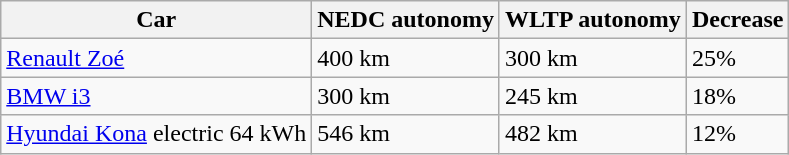<table class="wikitable sortable">
<tr>
<th>Car</th>
<th>NEDC autonomy</th>
<th>WLTP autonomy</th>
<th>Decrease</th>
</tr>
<tr>
<td><a href='#'>Renault Zoé</a></td>
<td>400 km</td>
<td>300 km</td>
<td>25%</td>
</tr>
<tr>
<td><a href='#'>BMW i3</a></td>
<td>300 km</td>
<td>245 km</td>
<td>18%</td>
</tr>
<tr>
<td><a href='#'>Hyundai Kona</a> electric 64 kWh</td>
<td>546 km</td>
<td>482 km</td>
<td>12%</td>
</tr>
</table>
